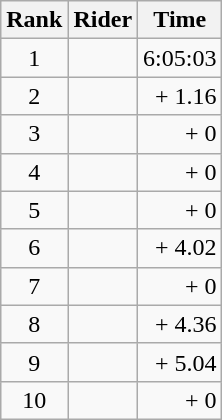<table class="wikitable">
<tr>
<th scope="col">Rank</th>
<th scope="col">Rider</th>
<th scope="col">Time</th>
</tr>
<tr>
<td style="text-align:center;">1</td>
<td></td>
<td style="text-align:right;">6:05:03</td>
</tr>
<tr>
<td style="text-align:center;">2</td>
<td></td>
<td style="text-align:right;">+ 1.16</td>
</tr>
<tr>
<td style="text-align:center;">3</td>
<td></td>
<td style="text-align:right;">+ 0</td>
</tr>
<tr>
<td style="text-align:center;">4</td>
<td></td>
<td style="text-align:right;">+ 0</td>
</tr>
<tr>
<td style="text-align:center;">5</td>
<td></td>
<td style="text-align:right;">+ 0</td>
</tr>
<tr>
<td style="text-align:center;">6</td>
<td></td>
<td style="text-align:right;">+ 4.02</td>
</tr>
<tr>
<td style="text-align:center;">7</td>
<td></td>
<td style="text-align:right;">+ 0</td>
</tr>
<tr>
<td style="text-align:center;">8</td>
<td></td>
<td style="text-align:right;">+ 4.36</td>
</tr>
<tr>
<td style="text-align:center;">9</td>
<td></td>
<td style="text-align:right;">+ 5.04</td>
</tr>
<tr>
<td style="text-align:center;">10</td>
<td></td>
<td style="text-align:right;">+ 0</td>
</tr>
</table>
